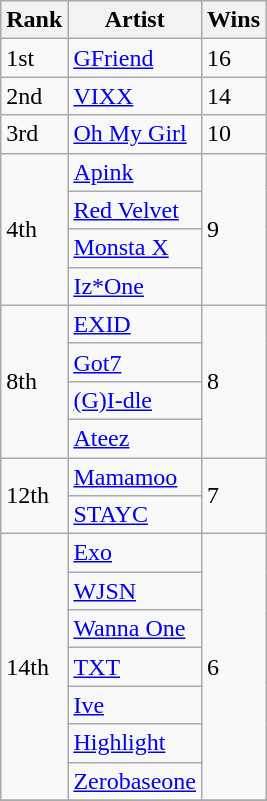<table class="wikitable">
<tr>
<th>Rank</th>
<th>Artist</th>
<th>Wins</th>
</tr>
<tr>
<td>1st</td>
<td><a href='#'>GFriend</a></td>
<td>16</td>
</tr>
<tr>
<td>2nd</td>
<td><a href='#'>VIXX</a></td>
<td>14</td>
</tr>
<tr>
<td>3rd</td>
<td><a href='#'>Oh My Girl</a></td>
<td>10</td>
</tr>
<tr>
<td rowspan="4">4th</td>
<td><a href='#'>Apink</a></td>
<td rowspan="4">9</td>
</tr>
<tr>
<td><a href='#'>Red Velvet</a></td>
</tr>
<tr>
<td><a href='#'>Monsta X</a></td>
</tr>
<tr>
<td><a href='#'>Iz*One</a></td>
</tr>
<tr>
<td rowspan="4">8th</td>
<td><a href='#'>EXID</a></td>
<td rowspan="4">8</td>
</tr>
<tr>
<td><a href='#'>Got7</a></td>
</tr>
<tr>
<td><a href='#'>(G)I-dle</a></td>
</tr>
<tr>
<td><a href='#'>Ateez</a></td>
</tr>
<tr>
<td rowspan="2">12th</td>
<td><a href='#'>Mamamoo</a></td>
<td rowspan="2">7</td>
</tr>
<tr>
<td><a href='#'>STAYC</a></td>
</tr>
<tr>
<td rowspan="7">14th</td>
<td><a href='#'>Exo</a></td>
<td rowspan="7">6</td>
</tr>
<tr>
<td><a href='#'>WJSN</a></td>
</tr>
<tr>
<td><a href='#'>Wanna One</a></td>
</tr>
<tr>
<td><a href='#'>TXT</a></td>
</tr>
<tr>
<td><a href='#'>Ive</a></td>
</tr>
<tr>
<td><a href='#'>Highlight</a></td>
</tr>
<tr>
<td><a href='#'>Zerobaseone</a></td>
</tr>
<tr>
</tr>
</table>
